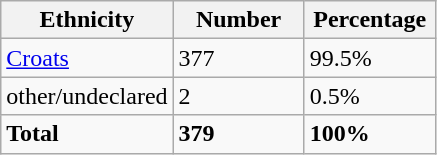<table class="wikitable">
<tr>
<th width="100px">Ethnicity</th>
<th width="80px">Number</th>
<th width="80px">Percentage</th>
</tr>
<tr>
<td><a href='#'>Croats</a></td>
<td>377</td>
<td>99.5%</td>
</tr>
<tr>
<td>other/undeclared</td>
<td>2</td>
<td>0.5%</td>
</tr>
<tr>
<td><strong>Total</strong></td>
<td><strong>379</strong></td>
<td><strong>100%</strong></td>
</tr>
</table>
